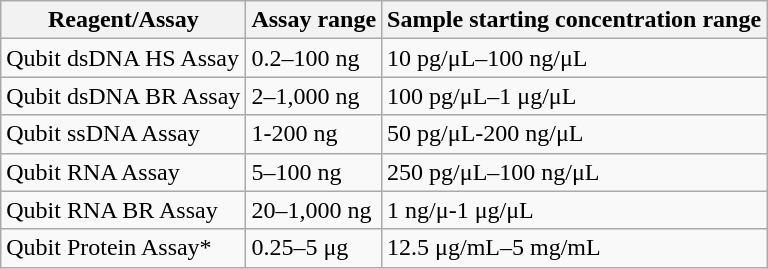<table class="wikitable">
<tr>
<th>Reagent/Assay</th>
<th>Assay range</th>
<th>Sample starting concentration range</th>
</tr>
<tr>
<td>Qubit dsDNA HS Assay</td>
<td>0.2–100 ng</td>
<td>10 pg/μL–100 ng/μL</td>
</tr>
<tr>
<td>Qubit dsDNA BR Assay</td>
<td>2–1,000 ng</td>
<td>100 pg/μL–1 μg/μL</td>
</tr>
<tr>
<td>Qubit ssDNA Assay</td>
<td>1-200 ng</td>
<td>50 pg/μL-200 ng/μL</td>
</tr>
<tr>
<td>Qubit RNA Assay</td>
<td>5–100 ng</td>
<td>250 pg/μL–100 ng/μL</td>
</tr>
<tr>
<td>Qubit RNA BR Assay</td>
<td>20–1,000 ng</td>
<td>1 ng/μ-1 μg/μL</td>
</tr>
<tr>
<td>Qubit Protein Assay*</td>
<td>0.25–5 μg</td>
<td>12.5 μg/mL–5 mg/mL</td>
</tr>
</table>
